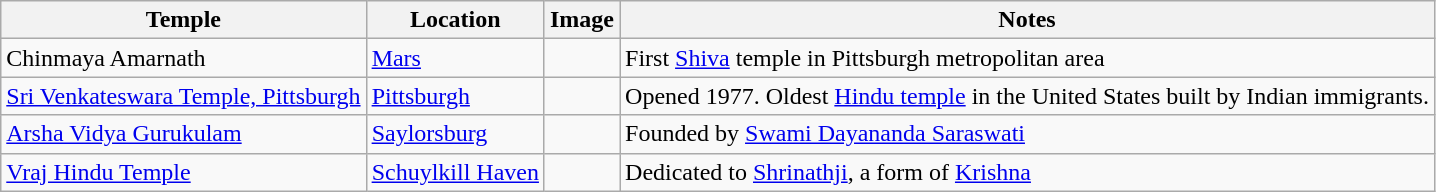<table class="wikitable sortable" id="tableTempleWikiPA">
<tr>
<th>Temple</th>
<th>Location</th>
<th>Image</th>
<th>Notes</th>
</tr>
<tr>
<td>Chinmaya Amarnath</td>
<td><a href='#'>Mars</a></td>
<td></td>
<td>First <a href='#'>Shiva</a> temple in Pittsburgh metropolitan area</td>
</tr>
<tr>
<td><a href='#'>Sri Venkateswara Temple, Pittsburgh</a></td>
<td><a href='#'>Pittsburgh</a></td>
<td></td>
<td>Opened 1977. Oldest <a href='#'>Hindu temple</a> in the United States built by Indian immigrants.</td>
</tr>
<tr>
<td><a href='#'>Arsha Vidya Gurukulam</a></td>
<td><a href='#'>Saylorsburg</a></td>
<td></td>
<td>Founded by <a href='#'>Swami Dayananda Saraswati</a></td>
</tr>
<tr>
<td><a href='#'>Vraj Hindu Temple</a></td>
<td><a href='#'>Schuylkill Haven</a></td>
<td></td>
<td>Dedicated to <a href='#'>Shrinathji</a>, a form of <a href='#'>Krishna</a></td>
</tr>
</table>
